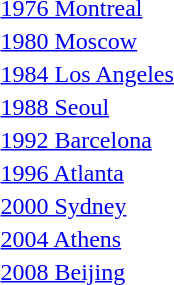<table>
<tr>
<td><a href='#'>1976 Montreal</a><br></td>
<td></td>
<td></td>
<td></td>
</tr>
<tr>
<td><a href='#'>1980 Moscow</a><br></td>
<td></td>
<td></td>
<td></td>
</tr>
<tr>
<td><a href='#'>1984 Los Angeles</a><br></td>
<td></td>
<td></td>
<td></td>
</tr>
<tr>
<td><a href='#'>1988 Seoul</a><br></td>
<td></td>
<td></td>
<td></td>
</tr>
<tr>
<td><a href='#'>1992 Barcelona</a><br></td>
<td></td>
<td></td>
<td></td>
</tr>
<tr>
<td><a href='#'>1996 Atlanta</a><br></td>
<td></td>
<td></td>
<td></td>
</tr>
<tr>
<td><a href='#'>2000 Sydney</a><br></td>
<td></td>
<td></td>
<td></td>
</tr>
<tr>
<td><a href='#'>2004 Athens</a><br></td>
<td></td>
<td></td>
<td></td>
</tr>
<tr>
<td><a href='#'>2008 Beijing</a><br></td>
<td></td>
<td></td>
<td></td>
</tr>
</table>
